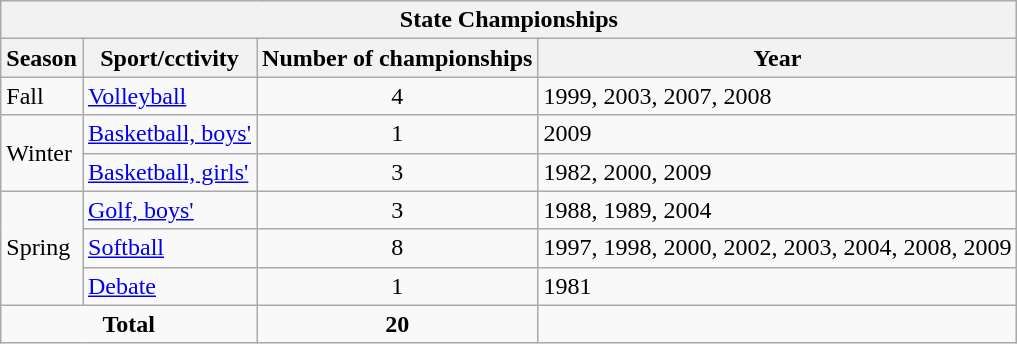<table class="wikitable">
<tr>
<th colspan="4">State Championships</th>
</tr>
<tr>
<th>Season</th>
<th>Sport/cctivity</th>
<th>Number of championships</th>
<th>Year</th>
</tr>
<tr>
<td rowspan="1">Fall</td>
<td><a href='#'>Volleyball</a></td>
<td align="center">4</td>
<td>1999, 2003, 2007, 2008</td>
</tr>
<tr>
<td rowspan="2">Winter</td>
<td><a href='#'>Basketball, boys'</a></td>
<td align="center">1</td>
<td>2009</td>
</tr>
<tr>
<td><a href='#'>Basketball, girls'</a></td>
<td align="center">3</td>
<td>1982, 2000, 2009</td>
</tr>
<tr>
<td rowspan="3">Spring</td>
<td><a href='#'>Golf, boys'</a></td>
<td align="center">3</td>
<td>1988, 1989, 2004</td>
</tr>
<tr>
<td><a href='#'>Softball</a></td>
<td align="center">8</td>
<td>1997, 1998, 2000, 2002, 2003, 2004, 2008, 2009</td>
</tr>
<tr>
<td><a href='#'>Debate</a></td>
<td align="center">1</td>
<td>1981</td>
</tr>
<tr>
<td align="center" colspan="2"><strong>Total</strong></td>
<td align="center"><strong>20</strong></td>
</tr>
</table>
